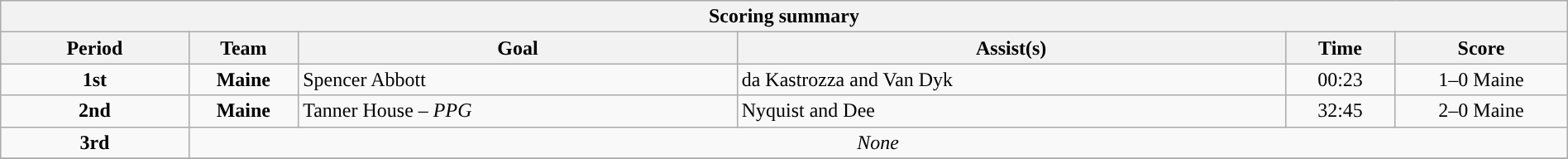<table style="width:100%;" class="wikitable">
<tr>
<th colspan=6>Scoring summary</th>
</tr>
<tr>
<th style="width:12%;">Period</th>
<th style="width:7%;">Team</th>
<th style="width:28%;">Goal</th>
<th style="width:35%;">Assist(s)</th>
<th style="width:7%;">Time</th>
<th style="width:11%;">Score</th>
</tr>
<tr>
<td style="text-align:center;" rowspan="1"><strong>1st</strong></td>
<td align=center><strong>Maine</strong></td>
<td>Spencer Abbott</td>
<td>da Kastrozza and Van Dyk</td>
<td align=center>00:23</td>
<td align=center>1–0 Maine</td>
</tr>
<tr>
<td style="text-align:center;" rowspan="1"><strong>2nd</strong></td>
<td align=center><strong>Maine</strong></td>
<td>Tanner House – <em>PPG</em></td>
<td>Nyquist and Dee</td>
<td align=center>32:45</td>
<td align=center>2–0 Maine</td>
</tr>
<tr>
<td style="text-align:center;" rowspan="1"><strong>3rd</strong></td>
<td style="text-align:center;" colspan="5"><em>None</em></td>
</tr>
<tr>
</tr>
</table>
